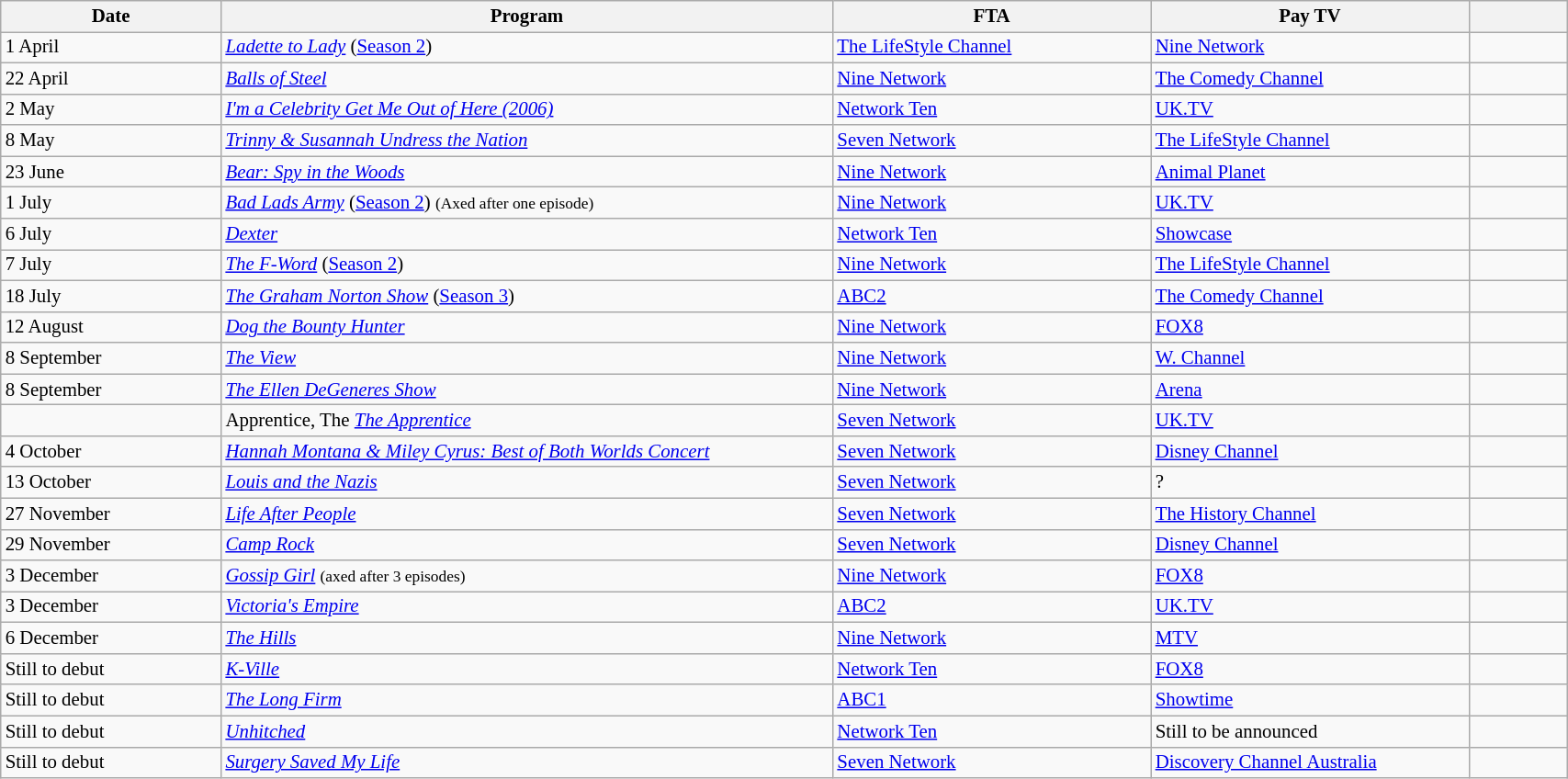<table class="wikitable" style="font-size:87%;" width=90%>
<tr>
<th width=9%>Date</th>
<th width=25%>Program</th>
<th width=13%>FTA</th>
<th width=13%>Pay TV</th>
<th width=4%></th>
</tr>
<tr>
<td>1 April</td>
<td> <em><a href='#'>Ladette to Lady</a></em> (<a href='#'>Season 2</a>)</td>
<td><a href='#'>The LifeStyle Channel</a></td>
<td><a href='#'>Nine Network</a></td>
<td></td>
</tr>
<tr>
<td>22 April</td>
<td> <em><a href='#'>Balls of Steel</a></em></td>
<td><a href='#'>Nine Network</a></td>
<td><a href='#'>The Comedy Channel</a></td>
<td></td>
</tr>
<tr>
<td>2 May</td>
<td> <em><a href='#'>I'm a Celebrity Get Me Out of Here (2006)</a></em></td>
<td><a href='#'>Network Ten</a></td>
<td><a href='#'>UK.TV</a></td>
<td></td>
</tr>
<tr>
<td>8 May</td>
<td> <em><a href='#'>Trinny & Susannah Undress the Nation</a></em></td>
<td><a href='#'>Seven Network</a></td>
<td><a href='#'>The LifeStyle Channel</a></td>
<td><br></td>
</tr>
<tr>
<td>23 June</td>
<td> <em><a href='#'>Bear: Spy in the Woods</a></em></td>
<td><a href='#'>Nine Network</a></td>
<td><a href='#'>Animal Planet</a></td>
<td></td>
</tr>
<tr>
<td>1 July</td>
<td> <em><a href='#'>Bad Lads Army</a></em> (<a href='#'>Season 2</a>) <small>(Axed after one episode)</small></td>
<td><a href='#'>Nine Network</a></td>
<td><a href='#'>UK.TV</a></td>
<td></td>
</tr>
<tr>
<td>6 July</td>
<td> <em><a href='#'>Dexter</a></em></td>
<td><a href='#'>Network Ten</a></td>
<td><a href='#'>Showcase</a></td>
<td></td>
</tr>
<tr>
<td>7 July</td>
<td> <em><a href='#'>The F-Word</a></em> (<a href='#'>Season 2</a>)</td>
<td><a href='#'>Nine Network</a></td>
<td><a href='#'>The LifeStyle Channel</a></td>
<td></td>
</tr>
<tr>
<td>18 July</td>
<td> <em><a href='#'>The Graham Norton Show</a></em> (<a href='#'>Season 3</a>)</td>
<td><a href='#'>ABC2</a></td>
<td><a href='#'>The Comedy Channel</a></td>
<td></td>
</tr>
<tr>
<td>12 August</td>
<td> <em><a href='#'>Dog the Bounty Hunter</a></em></td>
<td><a href='#'>Nine Network</a></td>
<td><a href='#'>FOX8</a></td>
<td></td>
</tr>
<tr>
<td>8 September</td>
<td> <em><a href='#'>The View</a></em></td>
<td><a href='#'>Nine Network</a></td>
<td><a href='#'>W. Channel</a></td>
<td></td>
</tr>
<tr>
<td>8 September</td>
<td> <em><a href='#'>The Ellen DeGeneres Show</a></em></td>
<td><a href='#'>Nine Network</a></td>
<td><a href='#'>Arena</a></td>
<td></td>
</tr>
<tr>
<td></td>
<td><span>Apprentice, The</span>  <em><a href='#'>The Apprentice</a></em></td>
<td><a href='#'>Seven Network</a></td>
<td><a href='#'>UK.TV</a></td>
<td></td>
</tr>
<tr>
<td>4 October</td>
<td> <em><a href='#'>Hannah Montana & Miley Cyrus: Best of Both Worlds Concert</a></em></td>
<td><a href='#'>Seven Network</a></td>
<td><a href='#'>Disney Channel</a></td>
<td></td>
</tr>
<tr>
<td>13 October</td>
<td> <em><a href='#'>Louis and the Nazis</a></em></td>
<td><a href='#'>Seven Network</a></td>
<td>?</td>
<td></td>
</tr>
<tr>
<td>27 November</td>
<td> <em><a href='#'>Life After People</a></em></td>
<td><a href='#'>Seven Network</a></td>
<td><a href='#'>The History Channel</a></td>
<td></td>
</tr>
<tr>
<td>29 November</td>
<td> <em><a href='#'>Camp Rock</a></em></td>
<td><a href='#'>Seven Network</a></td>
<td><a href='#'>Disney Channel</a></td>
<td></td>
</tr>
<tr>
<td>3 December</td>
<td> <em><a href='#'>Gossip Girl</a></em> <small>(axed after 3 episodes)</small></td>
<td><a href='#'>Nine Network</a></td>
<td><a href='#'>FOX8</a></td>
<td></td>
</tr>
<tr>
<td>3 December</td>
<td> <em><a href='#'>Victoria's Empire</a></em></td>
<td><a href='#'>ABC2</a></td>
<td><a href='#'>UK.TV</a></td>
<td></td>
</tr>
<tr>
<td>6 December</td>
<td> <em><a href='#'>The Hills</a></em></td>
<td><a href='#'>Nine Network</a></td>
<td><a href='#'>MTV</a></td>
<td><br></td>
</tr>
<tr>
<td>Still to debut</td>
<td> <em><a href='#'>K-Ville</a></em></td>
<td><a href='#'>Network Ten</a></td>
<td><a href='#'>FOX8</a></td>
<td></td>
</tr>
<tr>
<td>Still to debut</td>
<td> <em><a href='#'>The Long Firm</a></em></td>
<td><a href='#'>ABC1</a></td>
<td><a href='#'>Showtime</a></td>
<td></td>
</tr>
<tr>
<td>Still to debut</td>
<td> <em><a href='#'>Unhitched</a></em></td>
<td><a href='#'>Network Ten</a></td>
<td>Still to be announced</td>
<td></td>
</tr>
<tr>
<td>Still to debut</td>
<td> <em><a href='#'>Surgery Saved My Life</a></em></td>
<td><a href='#'>Seven Network</a></td>
<td><a href='#'>Discovery Channel Australia</a></td>
<td></td>
</tr>
</table>
